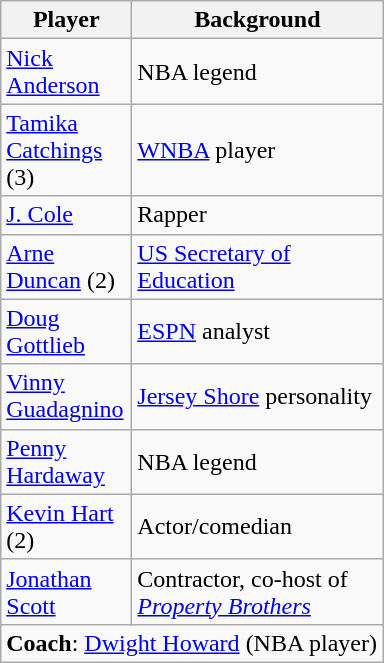<table class="wikitable">
<tr>
<th width=80>Player</th>
<th width=160>Background</th>
</tr>
<tr>
<td><a href='#'>Nick Anderson</a></td>
<td>NBA legend</td>
</tr>
<tr>
<td><a href='#'>Tamika Catchings</a> (3)</td>
<td><a href='#'>WNBA</a> player</td>
</tr>
<tr>
<td><a href='#'>J. Cole</a></td>
<td>Rapper</td>
</tr>
<tr>
<td><a href='#'>Arne Duncan</a> (2)</td>
<td><a href='#'>US Secretary of Education</a></td>
</tr>
<tr>
<td><a href='#'>Doug Gottlieb</a></td>
<td><a href='#'>ESPN</a> analyst</td>
</tr>
<tr>
<td><a href='#'>Vinny Guadagnino</a></td>
<td><a href='#'>Jersey Shore</a> personality</td>
</tr>
<tr>
<td><a href='#'>Penny Hardaway</a></td>
<td>NBA legend</td>
</tr>
<tr>
<td><a href='#'>Kevin Hart</a> (2)</td>
<td>Actor/comedian</td>
</tr>
<tr>
<td><a href='#'>Jonathan Scott</a></td>
<td>Contractor, co-host of <em><a href='#'>Property Brothers</a></em></td>
</tr>
<tr>
<td colspan="3"><strong>Coach</strong>: <a href='#'>Dwight Howard</a> (NBA player)</td>
</tr>
</table>
